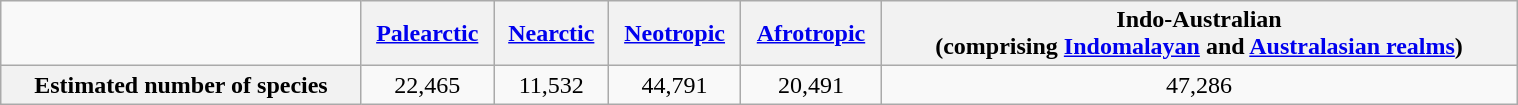<table class="wikitable" style="margin:1em auto; text-align: center; width:80%;">
<tr>
<td></td>
<th scope="col"><a href='#'>Palearctic</a></th>
<th scope="col"><a href='#'>Nearctic</a></th>
<th scope="col"><a href='#'>Neotropic</a></th>
<th scope="col"><a href='#'>Afrotropic</a></th>
<th scope="col">Indo-Australian<br>(comprising <a href='#'>Indomalayan</a> and <a href='#'>Australasian realms</a>)</th>
</tr>
<tr>
<th scope="row">Estimated number of species</th>
<td>22,465</td>
<td>11,532</td>
<td>44,791</td>
<td>20,491</td>
<td>47,286</td>
</tr>
</table>
